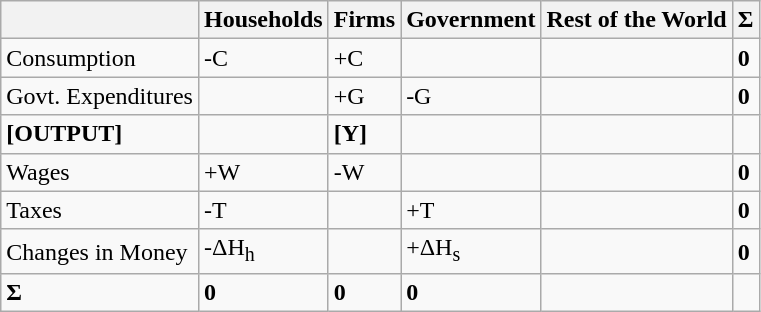<table class="wikitable">
<tr>
<th></th>
<th>Households</th>
<th>Firms</th>
<th>Government</th>
<th>Rest of the World</th>
<th><strong>Σ</strong></th>
</tr>
<tr>
<td>Consumption</td>
<td>-C</td>
<td>+C</td>
<td></td>
<td></td>
<td><strong>0</strong></td>
</tr>
<tr>
<td>Govt. Expenditures</td>
<td></td>
<td>+G</td>
<td>-G</td>
<td></td>
<td><strong>0</strong></td>
</tr>
<tr>
<td><strong>[OUTPUT]</strong></td>
<td></td>
<td><strong>[Y]</strong></td>
<td></td>
<td></td>
<td></td>
</tr>
<tr>
<td>Wages</td>
<td>+W</td>
<td>-W</td>
<td></td>
<td></td>
<td><strong>0</strong></td>
</tr>
<tr>
<td>Taxes</td>
<td>-T</td>
<td></td>
<td>+T</td>
<td></td>
<td><strong>0</strong></td>
</tr>
<tr>
<td>Changes in Money</td>
<td>-ΔH<sub>h</sub></td>
<td></td>
<td>+ΔH<sub>s</sub></td>
<td></td>
<td><strong>0</strong></td>
</tr>
<tr>
<td><strong>Σ</strong></td>
<td><strong>0</strong></td>
<td><strong>0</strong></td>
<td><strong>0</strong></td>
<td></td>
<td></td>
</tr>
</table>
